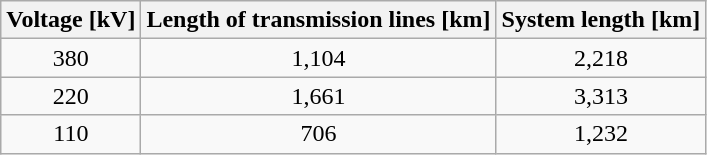<table class="wikitable">
<tr>
<th>Voltage [kV]</th>
<th>Length of transmission lines [km]</th>
<th>System length [km]</th>
</tr>
<tr style="text-align:center">
<td>380</td>
<td>1,104</td>
<td>2,218</td>
</tr>
<tr style="text-align:center">
<td>220</td>
<td>1,661</td>
<td>3,313</td>
</tr>
<tr style="text-align:center">
<td>110</td>
<td>706</td>
<td>1,232</td>
</tr>
</table>
